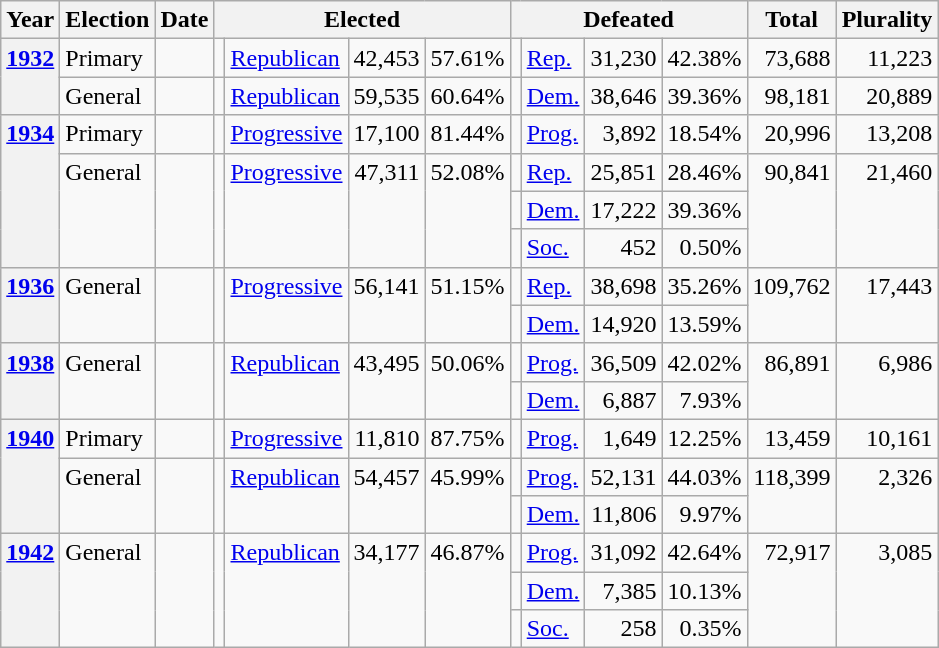<table class=wikitable>
<tr>
<th>Year</th>
<th>Election</th>
<th>Date</th>
<th ! colspan="4">Elected</th>
<th ! colspan="4">Defeated</th>
<th>Total</th>
<th>Plurality</th>
</tr>
<tr>
<th rowspan="2" valign="top"><a href='#'>1932</a></th>
<td valign="top">Primary</td>
<td valign="top"></td>
<td valign="top"></td>
<td valign="top" ><a href='#'>Republican</a></td>
<td valign="top" align="right">42,453</td>
<td valign="top" align="right">57.61%</td>
<td valign="top"></td>
<td valign="top" ><a href='#'>Rep.</a></td>
<td valign="top" align="right">31,230</td>
<td valign="top" align="right">42.38%</td>
<td valign="top" align="right">73,688</td>
<td valign="top" align="right">11,223</td>
</tr>
<tr>
<td valign="top">General</td>
<td valign="top"></td>
<td valign="top"></td>
<td valign="top" ><a href='#'>Republican</a></td>
<td valign="top" align="right">59,535</td>
<td valign="top" align="right">60.64%</td>
<td valign="top"></td>
<td valign="top" ><a href='#'>Dem.</a></td>
<td valign="top" align="right">38,646</td>
<td valign="top" align="right">39.36%</td>
<td valign="top" align="right">98,181</td>
<td valign="top" align="right">20,889</td>
</tr>
<tr>
<th rowspan="4" valign="top"><a href='#'>1934</a></th>
<td valign="top">Primary</td>
<td valign="top"></td>
<td valign="top"></td>
<td valign="top" ><a href='#'>Progressive</a></td>
<td valign="top" align="right">17,100</td>
<td valign="top" align="right">81.44%</td>
<td valign="top"></td>
<td valign="top" ><a href='#'>Prog.</a></td>
<td valign="top" align="right">3,892</td>
<td valign="top" align="right">18.54%</td>
<td valign="top" align="right">20,996</td>
<td valign="top" align="right">13,208</td>
</tr>
<tr>
<td rowspan="3" valign="top">General</td>
<td rowspan="3" valign="top"></td>
<td rowspan="3" valign="top"></td>
<td rowspan="3" valign="top" ><a href='#'>Progressive</a></td>
<td rowspan="3" valign="top" align="right">47,311</td>
<td rowspan="3" valign="top" align="right">52.08%</td>
<td valign="top"></td>
<td valign="top" ><a href='#'>Rep.</a></td>
<td valign="top" align="right">25,851</td>
<td valign="top" align="right">28.46%</td>
<td rowspan="3" valign="top" align="right">90,841</td>
<td rowspan="3" valign="top" align="right">21,460</td>
</tr>
<tr>
<td valign="top"></td>
<td valign="top" ><a href='#'>Dem.</a></td>
<td valign="top" align="right">17,222</td>
<td valign="top" align="right">39.36%</td>
</tr>
<tr>
<td valign="top"></td>
<td valign="top" ><a href='#'>Soc.</a></td>
<td valign="top" align="right">452</td>
<td valign="top" align="right">0.50%</td>
</tr>
<tr>
<th rowspan="2" valign="top"><a href='#'>1936</a></th>
<td rowspan="2" valign="top">General</td>
<td rowspan="2" valign="top"></td>
<td rowspan="2" valign="top"></td>
<td rowspan="2" valign="top" ><a href='#'>Progressive</a></td>
<td rowspan="2" valign="top" align="right">56,141</td>
<td rowspan="2" valign="top" align="right">51.15%</td>
<td valign="top"></td>
<td valign="top" ><a href='#'>Rep.</a></td>
<td valign="top" align="right">38,698</td>
<td valign="top" align="right">35.26%</td>
<td rowspan="2" valign="top" align="right">109,762</td>
<td rowspan="2" valign="top" align="right">17,443</td>
</tr>
<tr>
<td valign="top"></td>
<td valign="top" ><a href='#'>Dem.</a></td>
<td valign="top" align="right">14,920</td>
<td valign="top" align="right">13.59%</td>
</tr>
<tr>
<th rowspan="2" valign="top"><a href='#'>1938</a></th>
<td rowspan="2" valign="top">General</td>
<td rowspan="2" valign="top"></td>
<td rowspan="2" valign="top"></td>
<td rowspan="2" valign="top" ><a href='#'>Republican</a></td>
<td rowspan="2" valign="top" align="right">43,495</td>
<td rowspan="2" valign="top" align="right">50.06%</td>
<td valign="top"></td>
<td valign="top" ><a href='#'>Prog.</a></td>
<td valign="top" align="right">36,509</td>
<td valign="top" align="right">42.02%</td>
<td rowspan="2" valign="top" align="right">86,891</td>
<td rowspan="2" valign="top" align="right">6,986</td>
</tr>
<tr>
<td valign="top"></td>
<td valign="top" ><a href='#'>Dem.</a></td>
<td valign="top" align="right">6,887</td>
<td valign="top" align="right">7.93%</td>
</tr>
<tr>
<th rowspan="3" valign="top"><a href='#'>1940</a></th>
<td valign="top">Primary</td>
<td valign="top"></td>
<td valign="top"></td>
<td valign="top" ><a href='#'>Progressive</a></td>
<td valign="top" align="right">11,810</td>
<td valign="top" align="right">87.75%</td>
<td valign="top"></td>
<td valign="top" ><a href='#'>Prog.</a></td>
<td valign="top" align="right">1,649</td>
<td valign="top" align="right">12.25%</td>
<td valign="top" align="right">13,459</td>
<td valign="top" align="right">10,161</td>
</tr>
<tr>
<td rowspan="2" valign="top">General</td>
<td rowspan="2" valign="top"></td>
<td rowspan="2" valign="top"></td>
<td rowspan="2" valign="top" ><a href='#'>Republican</a></td>
<td rowspan="2" valign="top" align="right">54,457</td>
<td rowspan="2" valign="top" align="right">45.99%</td>
<td valign="top"></td>
<td valign="top" ><a href='#'>Prog.</a></td>
<td valign="top" align="right">52,131</td>
<td valign="top" align="right">44.03%</td>
<td rowspan="2" valign="top" align="right">118,399</td>
<td rowspan="2" valign="top" align="right">2,326</td>
</tr>
<tr>
<td valign="top"></td>
<td valign="top" ><a href='#'>Dem.</a></td>
<td valign="top" align="right">11,806</td>
<td valign="top" align="right">9.97%</td>
</tr>
<tr>
<th rowspan="3" valign="top"><a href='#'>1942</a></th>
<td rowspan="3" valign="top">General</td>
<td rowspan="3" valign="top"></td>
<td rowspan="3" valign="top"></td>
<td rowspan="3" valign="top" ><a href='#'>Republican</a></td>
<td rowspan="3" valign="top" align="right">34,177</td>
<td rowspan="3" valign="top" align="right">46.87%</td>
<td valign="top"></td>
<td valign="top" ><a href='#'>Prog.</a></td>
<td valign="top" align="right">31,092</td>
<td valign="top" align="right">42.64%</td>
<td rowspan="3" valign="top" align="right">72,917</td>
<td rowspan="3" valign="top" align="right">3,085</td>
</tr>
<tr>
<td valign="top"></td>
<td valign="top" ><a href='#'>Dem.</a></td>
<td valign="top" align="right">7,385</td>
<td valign="top" align="right">10.13%</td>
</tr>
<tr>
<td valign="top"></td>
<td valign="top" ><a href='#'>Soc.</a></td>
<td valign="top" align="right">258</td>
<td valign="top" align="right">0.35%</td>
</tr>
</table>
